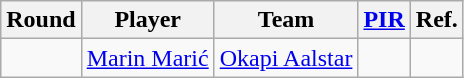<table class="wikitable">
<tr>
<th>Round</th>
<th>Player</th>
<th>Team</th>
<th><a href='#'>PIR</a></th>
<th>Ref.</th>
</tr>
<tr>
<td></td>
<td> <a href='#'>Marin Marić</a></td>
<td><a href='#'>Okapi Aalstar</a></td>
<td></td>
<td></td>
</tr>
</table>
